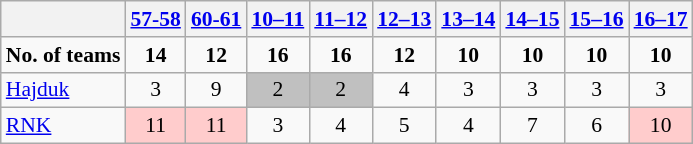<table border=1  bordercolor="#CCCCCC" class=wikitable style="font-size:90%;">
<tr align=LEFT valign=CENTER>
<th></th>
<th><a href='#'>57-58</a></th>
<th><a href='#'>60-61</a></th>
<th><a href='#'>10–11</a></th>
<th><a href='#'>11–12</a></th>
<th><a href='#'>12–13</a></th>
<th><a href='#'>13–14</a></th>
<th><a href='#'>14–15</a></th>
<th><a href='#'>15–16</a></th>
<th><a href='#'>16–17</a></th>
</tr>
<tr align=CENTER>
<td><strong>No. of teams</strong></td>
<td><strong>14</strong></td>
<td><strong>12</strong></td>
<td><strong>16</strong></td>
<td><strong>16</strong></td>
<td><strong>12</strong></td>
<td><strong>10</strong></td>
<td><strong>10</strong></td>
<td><strong>10</strong></td>
<td><strong>10</strong></td>
</tr>
<tr align=CENTER valign=BOTTOM>
<td align=LEFT><a href='#'>Hajduk</a></td>
<td>3</td>
<td>9</td>
<td bgcolor=silver>2</td>
<td bgcolor=silver>2</td>
<td>4</td>
<td>3</td>
<td>3</td>
<td>3</td>
<td>3</td>
</tr>
<tr align=CENTER valign=BOTTOM>
<td align=LEFT><a href='#'>RNK</a></td>
<td bgcolor=FFCCCC>11</td>
<td bgcolor=FFCCCC>11</td>
<td>3</td>
<td>4</td>
<td>5</td>
<td>4</td>
<td>7</td>
<td>6</td>
<td bgcolor=FFCCCC>10</td>
</tr>
</table>
